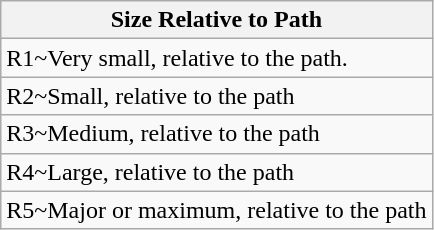<table class="wikitable">
<tr>
<th>Size Relative to Path</th>
</tr>
<tr>
<td>R1~Very small, relative to the path.</td>
</tr>
<tr>
<td>R2~Small, relative to the path</td>
</tr>
<tr>
<td>R3~Medium, relative to the path</td>
</tr>
<tr>
<td>R4~Large, relative to the path</td>
</tr>
<tr>
<td>R5~Major or maximum, relative to the path</td>
</tr>
</table>
